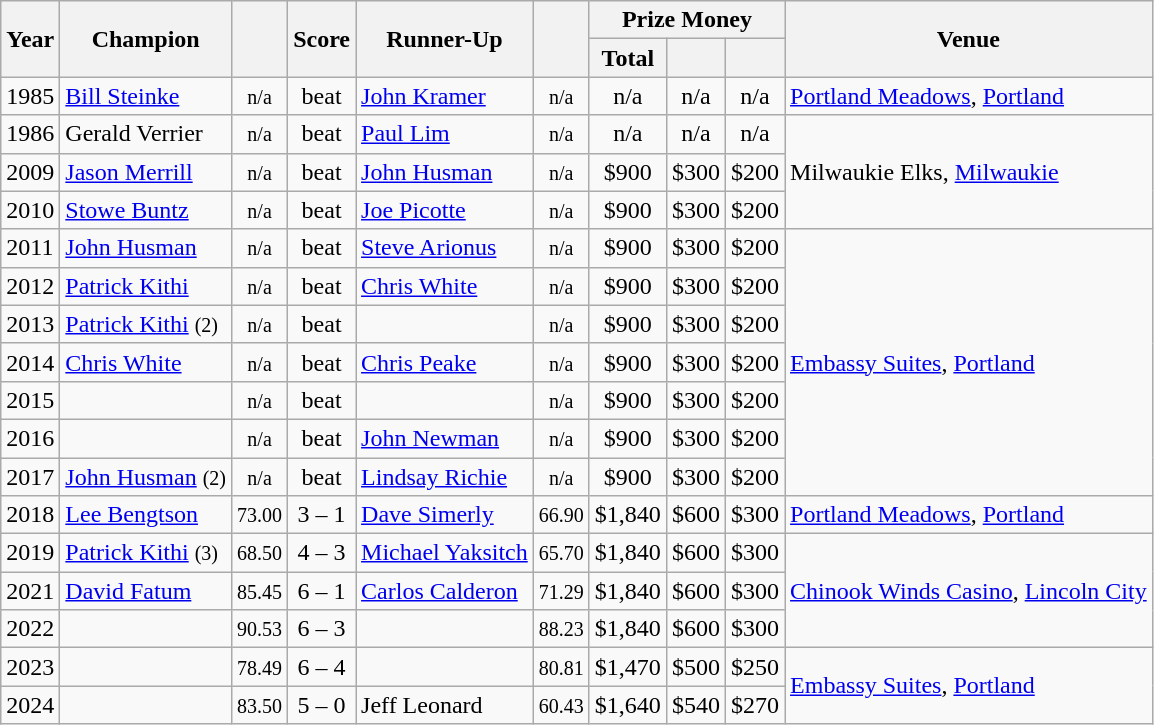<table class="wikitable sortable">
<tr>
<th rowspan=2>Year</th>
<th rowspan=2>Champion</th>
<th rowspan=2></th>
<th rowspan=2>Score</th>
<th rowspan=2>Runner-Up</th>
<th rowspan=2></th>
<th colspan=3>Prize Money</th>
<th rowspan=2>Venue</th>
</tr>
<tr>
<th>Total</th>
<th></th>
<th></th>
</tr>
<tr>
<td>1985</td>
<td> <a href='#'>Bill Steinke</a></td>
<td align=center><small><span>n/a</span></small></td>
<td align=center>beat</td>
<td> <a href='#'>John Kramer</a></td>
<td align=center><small><span>n/a</span></small></td>
<td align=center>n/a</td>
<td align=center>n/a</td>
<td align=center>n/a</td>
<td><a href='#'>Portland Meadows</a>, <a href='#'>Portland</a></td>
</tr>
<tr>
<td>1986</td>
<td> Gerald Verrier</td>
<td align=center><small><span>n/a</span></small></td>
<td align=center>beat</td>
<td> <a href='#'>Paul Lim</a></td>
<td align=center><small><span>n/a</span></small></td>
<td align=center>n/a</td>
<td align=center>n/a</td>
<td align=center>n/a</td>
<td rowspan=3>Milwaukie Elks, <a href='#'>Milwaukie</a></td>
</tr>
<tr>
<td>2009</td>
<td> <a href='#'>Jason Merrill</a></td>
<td align=center><small><span>n/a</span></small></td>
<td align=center>beat</td>
<td> <a href='#'>John Husman</a></td>
<td align=center><small><span>n/a</span></small></td>
<td align=center>$900</td>
<td align=center>$300</td>
<td align=center>$200</td>
</tr>
<tr>
<td>2010</td>
<td> <a href='#'>Stowe Buntz</a></td>
<td align=center><small><span>n/a</span></small></td>
<td align=center>beat</td>
<td> <a href='#'>Joe Picotte</a></td>
<td align=center><small><span>n/a</span></small></td>
<td align=center>$900</td>
<td align=center>$300</td>
<td align=center>$200</td>
</tr>
<tr>
<td>2011</td>
<td> <a href='#'>John Husman</a></td>
<td align=center><small><span>n/a</span></small></td>
<td align=center>beat</td>
<td> <a href='#'>Steve Arionus</a></td>
<td align=center><small><span>n/a</span></small></td>
<td align=center>$900</td>
<td align=center>$300</td>
<td align=center>$200</td>
<td rowspan=7><a href='#'>Embassy Suites</a>, <a href='#'>Portland</a></td>
</tr>
<tr>
<td>2012</td>
<td> <a href='#'>Patrick Kithi</a></td>
<td align=center><small><span>n/a</span></small></td>
<td align=center>beat</td>
<td> <a href='#'>Chris White</a></td>
<td align=center><small><span>n/a</span></small></td>
<td align=center>$900</td>
<td align=center>$300</td>
<td align=center>$200</td>
</tr>
<tr>
<td>2013</td>
<td> <a href='#'>Patrick Kithi</a> <small>(2)</small></td>
<td align=center><small><span>n/a</span></small></td>
<td align=center>beat</td>
<td></td>
<td align=center><small><span>n/a</span></small></td>
<td align=center>$900</td>
<td align=center>$300</td>
<td align=center>$200</td>
</tr>
<tr>
<td>2014</td>
<td> <a href='#'>Chris White</a></td>
<td align=center><small><span>n/a</span></small></td>
<td align=center>beat</td>
<td> <a href='#'>Chris Peake</a></td>
<td align=center><small><span>n/a</span></small></td>
<td align=center>$900</td>
<td align=center>$300</td>
<td align=center>$200</td>
</tr>
<tr>
<td>2015</td>
<td></td>
<td align=center><small><span>n/a</span></small></td>
<td align=center>beat</td>
<td></td>
<td align=center><small><span>n/a</span></small></td>
<td align=center>$900</td>
<td align=center>$300</td>
<td align=center>$200</td>
</tr>
<tr>
<td>2016</td>
<td></td>
<td align=center><small><span>n/a</span></small></td>
<td align=center>beat</td>
<td> <a href='#'>John Newman</a></td>
<td align=center><small><span>n/a</span></small></td>
<td align=center>$900</td>
<td align=center>$300</td>
<td align=center>$200</td>
</tr>
<tr>
<td>2017</td>
<td> <a href='#'>John Husman</a> <small>(2)</small></td>
<td align=center><small><span>n/a</span></small></td>
<td align=center>beat</td>
<td> <a href='#'>Lindsay Richie</a></td>
<td align=center><small><span>n/a</span></small></td>
<td align=center>$900</td>
<td align=center>$300</td>
<td align=center>$200</td>
</tr>
<tr>
<td>2018</td>
<td> <a href='#'>Lee Bengtson</a></td>
<td align=center><small><span>73.00</span></small></td>
<td align=center>3 – 1</td>
<td> <a href='#'>Dave Simerly</a></td>
<td align=center><small><span>66.90</span></small></td>
<td align=center>$1,840</td>
<td align=center>$600</td>
<td align=center>$300</td>
<td><a href='#'>Portland Meadows</a>, <a href='#'>Portland</a></td>
</tr>
<tr>
<td>2019</td>
<td> <a href='#'>Patrick Kithi</a> <small>(3)</small></td>
<td align=center><small><span>68.50</span></small></td>
<td align=center>4 – 3</td>
<td> <a href='#'>Michael Yaksitch</a></td>
<td align=center><small><span>65.70</span></small></td>
<td align=center>$1,840</td>
<td align=center>$600</td>
<td align=center>$300</td>
<td rowspan=3><a href='#'>Chinook Winds Casino</a>, <a href='#'>Lincoln City</a></td>
</tr>
<tr>
<td>2021</td>
<td> <a href='#'>David Fatum</a></td>
<td align=center><small><span>85.45</span></small></td>
<td align=center>6 – 1</td>
<td> <a href='#'>Carlos Calderon</a></td>
<td align=center><small><span>71.29</span></small></td>
<td align=center>$1,840</td>
<td align=center>$600</td>
<td align=center>$300</td>
</tr>
<tr>
<td>2022</td>
<td></td>
<td align=center><small><span>90.53</span></small></td>
<td align=center>6 – 3</td>
<td></td>
<td align=center><small><span>88.23</span></small></td>
<td align=center>$1,840</td>
<td align=center>$600</td>
<td align=center>$300</td>
</tr>
<tr>
<td>2023</td>
<td></td>
<td align=center><small><span>78.49</span></small></td>
<td align=center>6 – 4</td>
<td></td>
<td align=center><small><span>80.81</span></small></td>
<td align=center>$1,470</td>
<td align=center>$500</td>
<td align=center>$250</td>
<td rowspan=2><a href='#'>Embassy Suites</a>, <a href='#'>Portland</a></td>
</tr>
<tr>
<td>2024</td>
<td></td>
<td align=center><small><span>83.50</span></small></td>
<td align=center>5 – 0</td>
<td> Jeff Leonard</td>
<td align=center><small><span>60.43</span></small></td>
<td align=center>$1,640</td>
<td align=center>$540</td>
<td align=center>$270</td>
</tr>
</table>
